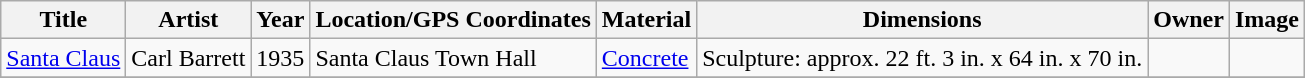<table class="wikitable sortable">
<tr>
<th>Title</th>
<th>Artist</th>
<th>Year</th>
<th>Location/GPS Coordinates</th>
<th>Material</th>
<th>Dimensions</th>
<th>Owner</th>
<th>Image</th>
</tr>
<tr>
<td><a href='#'>Santa Claus</a></td>
<td>Carl Barrett</td>
<td>1935</td>
<td>Santa Claus Town Hall</td>
<td><a href='#'>Concrete</a></td>
<td>Sculpture: approx. 22 ft. 3 in. x 64 in. x 70 in.</td>
<td></td>
<td></td>
</tr>
<tr>
</tr>
</table>
